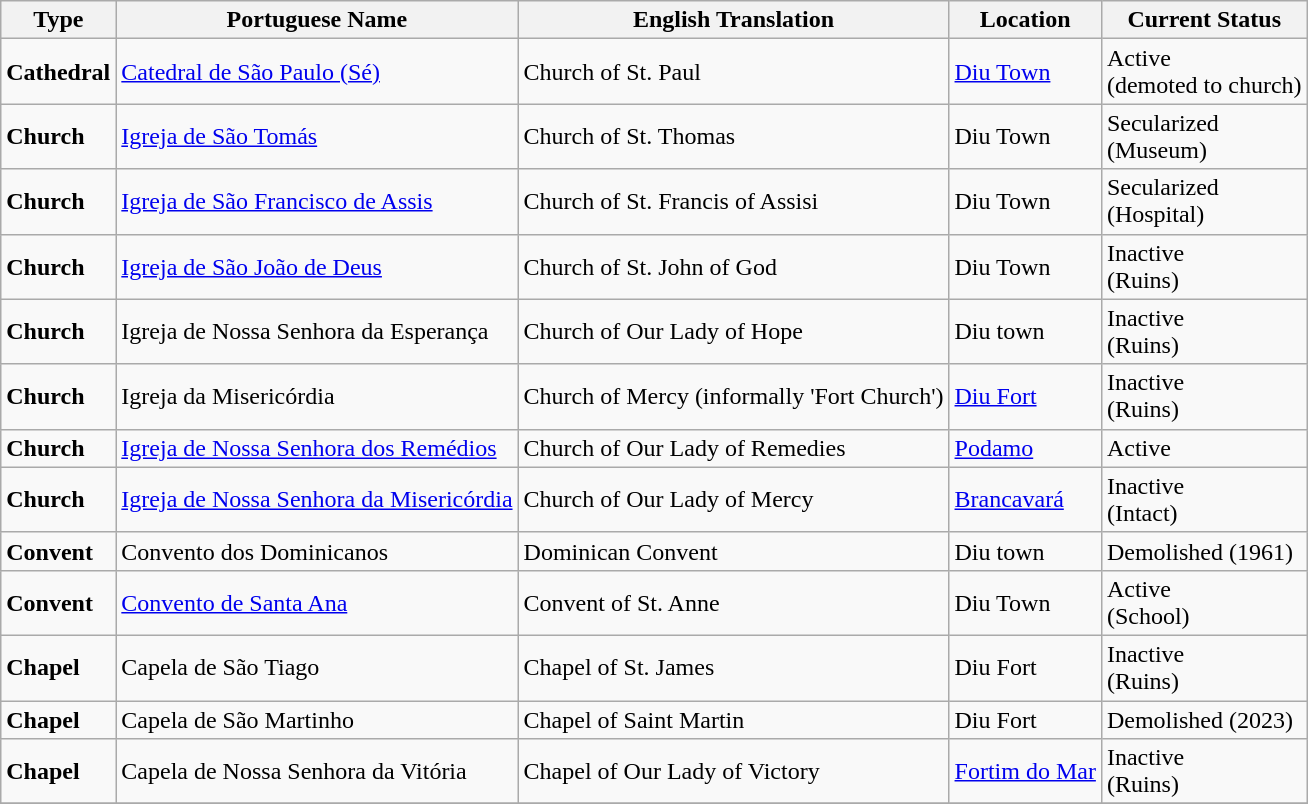<table class="wikitable sortable">
<tr>
<th><strong>Type</strong></th>
<th><strong>Portuguese Name</strong></th>
<th><strong>English Translation</strong></th>
<th><strong>Location</strong></th>
<th><strong>Current Status</strong></th>
</tr>
<tr>
<td><strong>Cathedral</strong></td>
<td><a href='#'>Catedral de São Paulo (Sé)</a></td>
<td>Church of St. Paul</td>
<td><a href='#'>Diu Town</a></td>
<td>Active<br>(demoted to church)</td>
</tr>
<tr>
<td><strong>Church</strong></td>
<td><a href='#'>Igreja de São Tomás</a></td>
<td>Church of St. Thomas</td>
<td>Diu Town</td>
<td>Secularized<br>(Museum)</td>
</tr>
<tr>
<td><strong>Church</strong></td>
<td><a href='#'>Igreja de São Francisco de Assis</a></td>
<td>Church of St. Francis of Assisi</td>
<td>Diu Town</td>
<td>Secularized<br>(Hospital)</td>
</tr>
<tr>
<td><strong>Church </strong></td>
<td><a href='#'>Igreja de São João de Deus</a></td>
<td>Church of St. John of God</td>
<td>Diu Town</td>
<td>Inactive<br>(Ruins)</td>
</tr>
<tr>
<td><strong>Church</strong></td>
<td>Igreja de Nossa Senhora da Esperança</td>
<td>Church of Our Lady of Hope</td>
<td>Diu town</td>
<td>Inactive<br>(Ruins)</td>
</tr>
<tr>
<td><strong>Church</strong></td>
<td>Igreja da Misericórdia</td>
<td>Church of Mercy (informally 'Fort Church')</td>
<td><a href='#'>Diu Fort</a></td>
<td>Inactive<br>(Ruins)</td>
</tr>
<tr>
<td><strong>Church</strong></td>
<td><a href='#'>Igreja de Nossa Senhora dos Remédios</a></td>
<td>Church of Our Lady of Remedies</td>
<td><a href='#'>Podamo</a></td>
<td>Active</td>
</tr>
<tr>
<td><strong>Church</strong></td>
<td><a href='#'>Igreja de Nossa Senhora da Misericórdia</a></td>
<td>Church of Our Lady of Mercy</td>
<td><a href='#'>Brancavará</a></td>
<td>Inactive<br>(Intact)</td>
</tr>
<tr>
<td><strong>Convent</strong></td>
<td>Convento dos Dominicanos</td>
<td>Dominican Convent</td>
<td>Diu town</td>
<td>Demolished (1961)</td>
</tr>
<tr>
<td><strong>Convent</strong></td>
<td><a href='#'>Convento de Santa Ana</a></td>
<td>Convent of St. Anne</td>
<td>Diu Town</td>
<td>Active<br>(School)</td>
</tr>
<tr>
<td><strong>Chapel</strong></td>
<td>Capela de São Tiago</td>
<td>Chapel of St. James</td>
<td>Diu Fort</td>
<td>Inactive<br>(Ruins)</td>
</tr>
<tr>
<td><strong>Chapel</strong></td>
<td>Capela de São Martinho</td>
<td>Chapel of Saint Martin</td>
<td>Diu Fort</td>
<td>Demolished (2023)</td>
</tr>
<tr>
<td><strong>Chapel</strong></td>
<td>Capela de Nossa Senhora da Vitória</td>
<td>Chapel of Our Lady of Victory</td>
<td><a href='#'>Fortim do Mar</a></td>
<td>Inactive<br>(Ruins)</td>
</tr>
<tr>
</tr>
</table>
